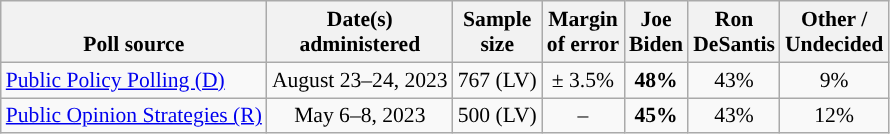<table class="wikitable sortable mw-datatable" style="font-size:90%;text-align:center;line-height:17px">
<tr valign=bottom>
<th>Poll source</th>
<th>Date(s)<br>administered</th>
<th>Sample<br>size</th>
<th>Margin<br>of error</th>
<th class="unsortable">Joe<br>Biden<br></th>
<th class="unsortable">Ron<br>DeSantis<br></th>
<th class="unsortable">Other /<br>Undecided</th>
</tr>
<tr>
<td style="text-align:left;"><a href='#'>Public Policy Polling (D)</a></td>
<td data-sort-value="2023-08-28">August 23–24, 2023</td>
<td>767 (LV)</td>
<td>± 3.5%</td>
<td style="color:black;background-color:"><strong>48%</strong></td>
<td>43%</td>
<td>9%</td>
</tr>
<tr>
<td style="text-align:left;"><a href='#'>Public Opinion Strategies (R)</a></td>
<td data-sort-value="2023-05-08">May 6–8, 2023</td>
<td>500 (LV)</td>
<td>–</td>
<td style="color:black;background-color:"><strong>45%</strong></td>
<td>43%</td>
<td>12%</td>
</tr>
</table>
